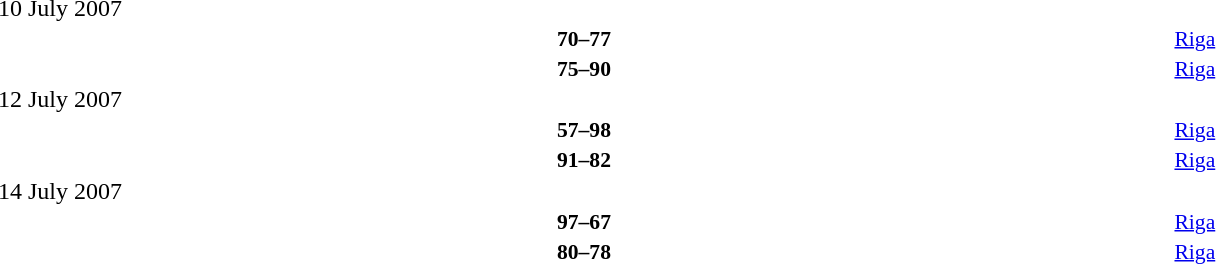<table style="width:100%;" cellspacing="1">
<tr>
<th width=25%></th>
<th width=3%></th>
<th width=6%></th>
<th width=3%></th>
<th width=25%></th>
</tr>
<tr>
<td>10 July 2007</td>
</tr>
<tr style=font-size:90%>
<td align=right><strong></strong></td>
<td></td>
<td align=center><strong>70–77</strong></td>
<td></td>
<td><strong></strong></td>
<td><a href='#'>Riga</a></td>
</tr>
<tr style=font-size:90%>
<td align=right><strong></strong></td>
<td></td>
<td align=center><strong>75–90</strong></td>
<td></td>
<td><strong></strong></td>
<td><a href='#'>Riga</a></td>
</tr>
<tr>
<td>12 July 2007</td>
</tr>
<tr style=font-size:90%>
<td align=right><strong></strong></td>
<td></td>
<td align=center><strong>57–98</strong></td>
<td></td>
<td><strong></strong></td>
<td><a href='#'>Riga</a></td>
</tr>
<tr style=font-size:90%>
<td align=right><strong></strong></td>
<td></td>
<td align=center><strong>91–82</strong></td>
<td></td>
<td><strong></strong></td>
<td><a href='#'>Riga</a></td>
</tr>
<tr>
<td>14 July 2007</td>
</tr>
<tr style=font-size:90%>
<td align=right><strong></strong></td>
<td></td>
<td align=center><strong>97–67</strong></td>
<td></td>
<td><strong></strong></td>
<td><a href='#'>Riga</a></td>
</tr>
<tr style=font-size:90%>
<td align=right><strong></strong></td>
<td></td>
<td align=center><strong>80–78</strong></td>
<td></td>
<td><strong></strong></td>
<td><a href='#'>Riga</a></td>
</tr>
</table>
